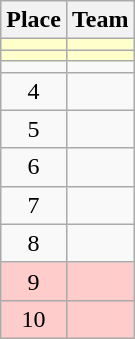<table class="wikitable">
<tr>
<th>Place</th>
<th>Team</th>
</tr>
<tr bgcolor=#ffffcc>
<td align=center></td>
<td></td>
</tr>
<tr bgcolor=#ffffcc>
<td align=center></td>
<td></td>
</tr>
<tr>
<td align=center></td>
<td></td>
</tr>
<tr>
<td align=center>4</td>
<td></td>
</tr>
<tr>
<td align=center>5</td>
<td></td>
</tr>
<tr>
<td align=center>6</td>
<td></td>
</tr>
<tr>
<td align=center>7</td>
<td></td>
</tr>
<tr>
<td align=center>8</td>
<td></td>
</tr>
<tr bgcolor=#ffcccc>
<td align=center>9</td>
<td></td>
</tr>
<tr bgcolor=#ffcccc>
<td align=center>10</td>
<td></td>
</tr>
</table>
